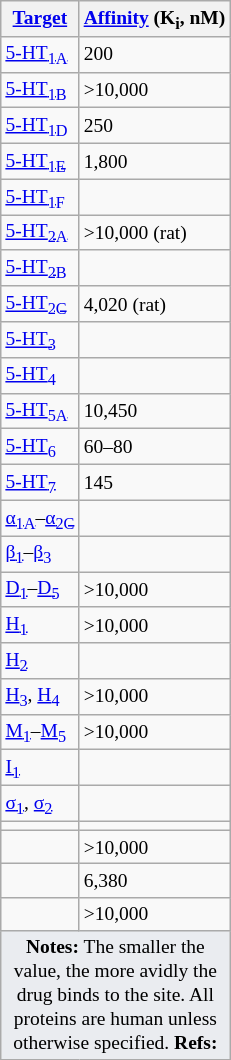<table class="wikitable floatleft" style="font-size:small;">
<tr>
<th><a href='#'>Target</a></th>
<th><a href='#'>Affinity</a> (K<sub>i</sub>, nM)</th>
</tr>
<tr>
<td><a href='#'>5-HT<sub>1A</sub></a></td>
<td>200</td>
</tr>
<tr>
<td><a href='#'>5-HT<sub>1B</sub></a></td>
<td>>10,000</td>
</tr>
<tr>
<td><a href='#'>5-HT<sub>1D</sub></a></td>
<td>250</td>
</tr>
<tr>
<td><a href='#'>5-HT<sub>1E</sub></a></td>
<td>1,800</td>
</tr>
<tr>
<td><a href='#'>5-HT<sub>1F</sub></a></td>
<td></td>
</tr>
<tr>
<td><a href='#'>5-HT<sub>2A</sub></a></td>
<td>>10,000 (rat)</td>
</tr>
<tr>
<td><a href='#'>5-HT<sub>2B</sub></a></td>
<td></td>
</tr>
<tr>
<td><a href='#'>5-HT<sub>2C</sub></a></td>
<td>4,020 (rat)</td>
</tr>
<tr>
<td><a href='#'>5-HT<sub>3</sub></a></td>
<td></td>
</tr>
<tr>
<td><a href='#'>5-HT<sub>4</sub></a></td>
<td></td>
</tr>
<tr>
<td><a href='#'>5-HT<sub>5A</sub></a></td>
<td>10,450</td>
</tr>
<tr>
<td><a href='#'>5-HT<sub>6</sub></a></td>
<td>60–80</td>
</tr>
<tr>
<td><a href='#'>5-HT<sub>7</sub></a></td>
<td>145</td>
</tr>
<tr>
<td><a href='#'>α<sub>1A</sub></a>–<a href='#'>α<sub>2C</sub></a></td>
<td></td>
</tr>
<tr>
<td><a href='#'>β<sub>1</sub></a>–<a href='#'>β<sub>3</sub></a></td>
<td></td>
</tr>
<tr>
<td><a href='#'>D<sub>1</sub></a>–<a href='#'>D<sub>5</sub></a></td>
<td>>10,000</td>
</tr>
<tr>
<td><a href='#'>H<sub>1</sub></a></td>
<td>>10,000</td>
</tr>
<tr>
<td><a href='#'>H<sub>2</sub></a></td>
<td></td>
</tr>
<tr>
<td><a href='#'>H<sub>3</sub></a>, <a href='#'>H<sub>4</sub></a></td>
<td>>10,000</td>
</tr>
<tr>
<td><a href='#'>M<sub>1</sub></a>–<a href='#'>M<sub>5</sub></a></td>
<td>>10,000</td>
</tr>
<tr>
<td><a href='#'>I<sub>1</sub></a></td>
<td></td>
</tr>
<tr>
<td><a href='#'>σ<sub>1</sub></a>, <a href='#'>σ<sub>2</sub></a></td>
<td></td>
</tr>
<tr>
<td></td>
<td></td>
</tr>
<tr>
<td></td>
<td>>10,000</td>
</tr>
<tr>
<td></td>
<td>6,380</td>
</tr>
<tr>
<td></td>
<td>>10,000</td>
</tr>
<tr class="sortbottom">
<td colspan="2" style="width: 1px; background-color:#eaecf0; text-align: center;"><strong>Notes:</strong> The smaller the value, the more avidly the drug binds to the site. All proteins are human unless otherwise specified. <strong>Refs:</strong> </td>
</tr>
</table>
